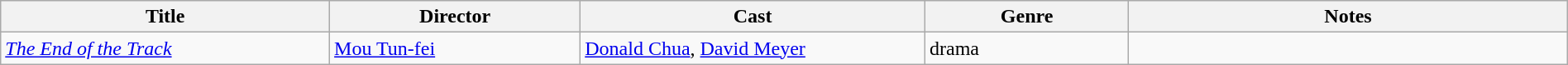<table class="wikitable" width= "100%">
<tr>
<th width=21%>Title</th>
<th width=16%>Director</th>
<th width=22%>Cast</th>
<th width=13%>Genre</th>
<th width=28%>Notes</th>
</tr>
<tr>
<td><em><a href='#'>The End of the Track</a></em></td>
<td><a href='#'>Mou Tun-fei</a></td>
<td><a href='#'>Donald Chua</a>, <a href='#'>David Meyer</a></td>
<td>drama</td>
<td></td>
</tr>
</table>
